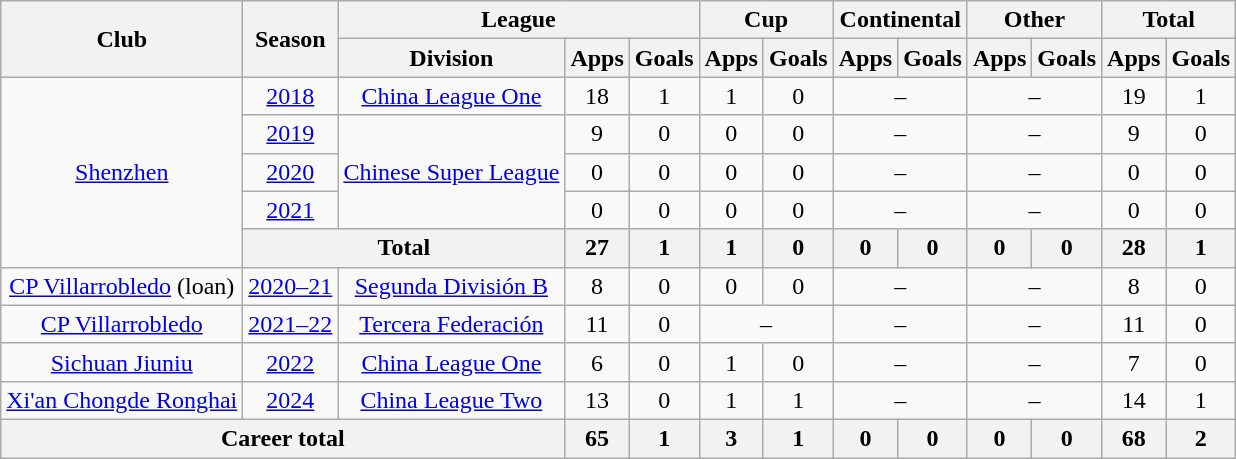<table class="wikitable" style="text-align: center">
<tr>
<th rowspan="2">Club</th>
<th rowspan="2">Season</th>
<th colspan="3">League</th>
<th colspan="2">Cup</th>
<th colspan="2">Continental</th>
<th colspan="2">Other</th>
<th colspan="2">Total</th>
</tr>
<tr>
<th>Division</th>
<th>Apps</th>
<th>Goals</th>
<th>Apps</th>
<th>Goals</th>
<th>Apps</th>
<th>Goals</th>
<th>Apps</th>
<th>Goals</th>
<th>Apps</th>
<th>Goals</th>
</tr>
<tr>
<td rowspan="5"><a href='#'>Shenzhen</a></td>
<td><a href='#'>2018</a></td>
<td><a href='#'>China League One</a></td>
<td>18</td>
<td>1</td>
<td>1</td>
<td>0</td>
<td colspan="2">–</td>
<td colspan="2">–</td>
<td>19</td>
<td>1</td>
</tr>
<tr>
<td><a href='#'>2019</a></td>
<td rowspan="3"><a href='#'>Chinese Super League</a></td>
<td>9</td>
<td>0</td>
<td>0</td>
<td>0</td>
<td colspan="2">–</td>
<td colspan="2">–</td>
<td>9</td>
<td>0</td>
</tr>
<tr>
<td><a href='#'>2020</a></td>
<td>0</td>
<td>0</td>
<td>0</td>
<td>0</td>
<td colspan="2">–</td>
<td colspan="2">–</td>
<td>0</td>
<td>0</td>
</tr>
<tr>
<td><a href='#'>2021</a></td>
<td>0</td>
<td>0</td>
<td>0</td>
<td>0</td>
<td colspan="2">–</td>
<td colspan="2">–</td>
<td>0</td>
<td>0</td>
</tr>
<tr>
<th colspan=2>Total</th>
<th>27</th>
<th>1</th>
<th>1</th>
<th>0</th>
<th>0</th>
<th>0</th>
<th>0</th>
<th>0</th>
<th>28</th>
<th>1</th>
</tr>
<tr>
<td><a href='#'>CP Villarrobledo</a> (loan)</td>
<td><a href='#'>2020–21</a></td>
<td><a href='#'>Segunda División B</a></td>
<td>8</td>
<td>0</td>
<td>0</td>
<td>0</td>
<td colspan="2">–</td>
<td colspan="2">–</td>
<td>8</td>
<td>0</td>
</tr>
<tr>
<td><a href='#'>CP Villarrobledo</a></td>
<td><a href='#'>2021–22</a></td>
<td><a href='#'>Tercera Federación</a></td>
<td>11</td>
<td>0</td>
<td colspan="2">–</td>
<td colspan="2">–</td>
<td colspan="2">–</td>
<td>11</td>
<td>0</td>
</tr>
<tr>
<td><a href='#'>Sichuan Jiuniu</a></td>
<td><a href='#'>2022</a></td>
<td><a href='#'>China League One</a></td>
<td>6</td>
<td>0</td>
<td>1</td>
<td>0</td>
<td colspan="2">–</td>
<td colspan="2">–</td>
<td>7</td>
<td>0</td>
</tr>
<tr>
<td><a href='#'>Xi'an Chongde Ronghai</a></td>
<td><a href='#'>2024</a></td>
<td><a href='#'>China League Two</a></td>
<td>13</td>
<td>0</td>
<td>1</td>
<td>1</td>
<td colspan="2">–</td>
<td colspan="2">–</td>
<td>14</td>
<td>1</td>
</tr>
<tr>
<th colspan=3>Career total</th>
<th>65</th>
<th>1</th>
<th>3</th>
<th>1</th>
<th>0</th>
<th>0</th>
<th>0</th>
<th>0</th>
<th>68</th>
<th>2</th>
</tr>
</table>
